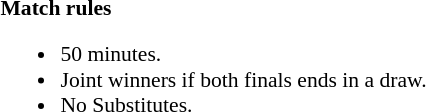<table width=100% style="font-size: 90%">
<tr>
<td style="width:60%; vertical-align:top;"><br><strong>Match rules</strong><ul><li>50 minutes.</li><li>Joint winners if both finals ends in a draw.</li><li>No Substitutes.</li></ul></td>
</tr>
</table>
